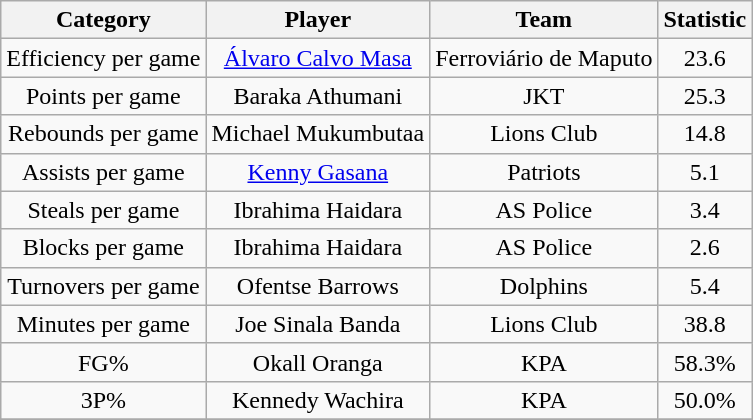<table class="wikitable" style="text-align:center;">
<tr>
<th scope="col">Category</th>
<th scope="col">Player</th>
<th scope="col">Team</th>
<th scope="col">Statistic</th>
</tr>
<tr>
<td>Efficiency per game</td>
<td> <a href='#'>Álvaro Calvo Masa</a></td>
<td>Ferroviário de Maputo</td>
<td>23.6</td>
</tr>
<tr>
<td>Points per game</td>
<td> Baraka Athumani</td>
<td>JKT</td>
<td>25.3</td>
</tr>
<tr>
<td>Rebounds per game</td>
<td> Michael Mukumbutaa</td>
<td>Lions Club</td>
<td>14.8</td>
</tr>
<tr>
<td>Assists per game</td>
<td> <a href='#'>Kenny Gasana</a></td>
<td>Patriots</td>
<td>5.1</td>
</tr>
<tr>
<td>Steals per game</td>
<td> Ibrahima Haidara</td>
<td>AS Police</td>
<td>3.4</td>
</tr>
<tr>
<td>Blocks per game</td>
<td> Ibrahima Haidara</td>
<td>AS Police</td>
<td>2.6</td>
</tr>
<tr>
<td>Turnovers per game</td>
<td> Ofentse Barrows</td>
<td>Dolphins</td>
<td>5.4</td>
</tr>
<tr>
<td>Minutes per game</td>
<td> Joe Sinala Banda</td>
<td>Lions Club</td>
<td>38.8</td>
</tr>
<tr>
<td>FG%</td>
<td> Okall Oranga</td>
<td>KPA</td>
<td>58.3%</td>
</tr>
<tr>
<td>3P%</td>
<td> Kennedy Wachira</td>
<td>KPA</td>
<td>50.0%</td>
</tr>
<tr>
</tr>
</table>
